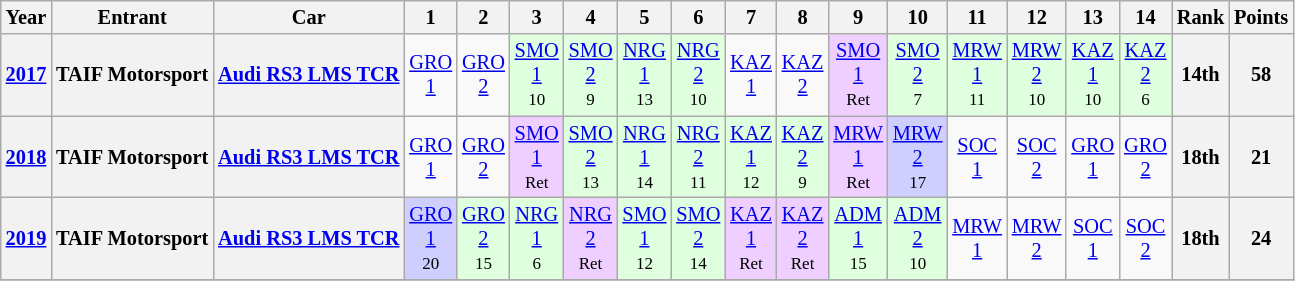<table class="wikitable" style="text-align:center; font-size:85%">
<tr valign="top">
<th>Year</th>
<th>Entrant</th>
<th>Car</th>
<th>1</th>
<th>2</th>
<th>3</th>
<th>4</th>
<th>5</th>
<th>6</th>
<th>7</th>
<th>8</th>
<th>9</th>
<th>10</th>
<th>11</th>
<th>12</th>
<th>13</th>
<th>14</th>
<th>Rank</th>
<th>Points</th>
</tr>
<tr>
<th><a href='#'>2017</a></th>
<th>TAIF Motorsport</th>
<th><a href='#'>Audi RS3 LMS TCR</a></th>
<td style="background:#;"><a href='#'>GRO<br>1</a><br><small></small></td>
<td style="background:#;"><a href='#'>GRO<br>2</a><br><small></small></td>
<td style="background:#dfffdf;"><a href='#'>SMO<br>1</a><br><small>10</small></td>
<td style="background:#dfffdf;"><a href='#'>SMO<br>2</a><br><small>9</small></td>
<td style="background:#dfffdf;"><a href='#'>NRG<br>1</a><br><small>13</small></td>
<td style="background:#dfffdf;"><a href='#'>NRG<br>2</a><br><small>10</small></td>
<td style="background:#;"><a href='#'>KAZ<br>1</a><br> <small></small></td>
<td style="background:#;"><a href='#'>KAZ<br>2</a><br><small></small></td>
<td style="background:#efcfff;"><a href='#'>SMO<br>1</a><br><small>Ret</small></td>
<td style="background:#dfffdf;"><a href='#'>SMO<br>2</a><br><small>7</small></td>
<td style="background:#dfffdf;"><a href='#'>MRW<br>1</a><br><small>11</small></td>
<td style="background:#dfffdf;"><a href='#'>MRW<br>2</a><br><small>10</small></td>
<td style="background:#dfffdf;"><a href='#'>KAZ<br>1</a><br><small>10</small></td>
<td style="background:#dfffdf;"><a href='#'>KAZ<br>2</a><br><small>6</small></td>
<th style="background:#;">14th</th>
<th style="background:#;">58</th>
</tr>
<tr>
<th><a href='#'>2018</a></th>
<th>TAIF Motorsport</th>
<th><a href='#'>Audi RS3 LMS TCR</a></th>
<td><a href='#'>GRO<br>1</a><br><small></small></td>
<td><a href='#'>GRO<br>2</a><br><small></small></td>
<td style="background:#efcfff;"><a href='#'>SMO<br>1</a><br><small>Ret</small></td>
<td style="background:#dfffdf;"><a href='#'>SMO<br>2</a><br><small>13</small></td>
<td style="background:#dfffdf;"><a href='#'>NRG<br>1</a><br><small>14</small></td>
<td style="background:#dfffdf;"><a href='#'>NRG<br>2</a><br><small>11</small></td>
<td style="background:#dfffdf;"><a href='#'>KAZ<br>1</a><br><small>12</small></td>
<td style="background:#dfffdf;"><a href='#'>KAZ<br>2</a><br><small>9</small></td>
<td style="background:#efcfff;"><a href='#'>MRW<br>1</a><br><small>Ret</small></td>
<td style="background:#cfcfff;"><a href='#'>MRW<br>2</a><br><small>17</small></td>
<td><a href='#'>SOC<br>1</a><br><small></small></td>
<td><a href='#'>SOC<br>2</a><br><small></small></td>
<td><a href='#'>GRO<br>1</a><br><small></small></td>
<td><a href='#'>GRO<br>2</a><br><small></small></td>
<th style="background:#;">18th</th>
<th style="background:#;">21</th>
</tr>
<tr>
<th><a href='#'>2019</a></th>
<th>TAIF Motorsport</th>
<th><a href='#'>Audi RS3 LMS TCR</a></th>
<td style="background:#cfcfff;"><a href='#'>GRO<br>1</a><br><small>20</small></td>
<td style="background:#dfffdf;"><a href='#'>GRO<br>2</a><br><small>15</small></td>
<td style="background:#dfffdf;"><a href='#'>NRG<br>1</a><br><small>6</small></td>
<td style="background:#efcfff;"><a href='#'>NRG<br>2</a><br><small>Ret</small></td>
<td style="background:#dfffdf;"><a href='#'>SMO<br>1</a><br><small>12</small></td>
<td style="background:#dfffdf;"><a href='#'>SMO<br>2</a><br><small>14</small></td>
<td style="background:#efcfff;"><a href='#'>KAZ<br>1</a><br><small>Ret</small></td>
<td style="background:#efcfff;"><a href='#'>KAZ<br>2</a><br><small>Ret</small></td>
<td style="background:#dfffdf;"><a href='#'>ADM<br>1</a><br><small>15</small></td>
<td style="background:#dfffdf;"><a href='#'>ADM<br>2</a><br><small>10</small></td>
<td style="background:#;"><a href='#'>MRW<br>1</a><br><small></small></td>
<td style="background:#;"><a href='#'>MRW<br>2</a><br><small></small></td>
<td><a href='#'>SOC<br>1</a><br><small></small></td>
<td><a href='#'>SOC<br>2</a><br><small></small></td>
<th style="background:#;">18th</th>
<th style="background:#;">24</th>
</tr>
<tr>
</tr>
</table>
